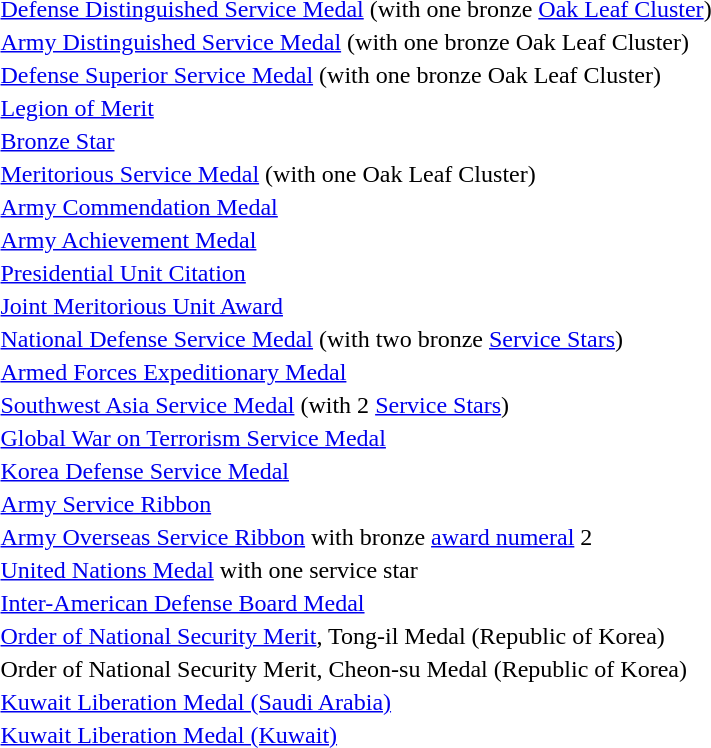<table>
<tr>
<td></td>
<td><a href='#'>Defense Distinguished Service Medal</a> (with one bronze <a href='#'>Oak Leaf Cluster</a>)</td>
</tr>
<tr>
<td></td>
<td><a href='#'>Army Distinguished Service Medal</a>  (with one bronze Oak Leaf Cluster)</td>
</tr>
<tr>
<td></td>
<td><a href='#'>Defense Superior Service Medal</a> (with one bronze Oak Leaf Cluster)</td>
</tr>
<tr>
<td></td>
<td><a href='#'>Legion of Merit</a></td>
</tr>
<tr>
<td></td>
<td><a href='#'>Bronze Star</a></td>
</tr>
<tr>
<td></td>
<td><a href='#'>Meritorious Service Medal</a> (with one Oak Leaf Cluster)</td>
</tr>
<tr>
<td></td>
<td><a href='#'>Army Commendation Medal</a></td>
</tr>
<tr>
<td></td>
<td><a href='#'>Army Achievement Medal</a></td>
</tr>
<tr>
<td></td>
<td><a href='#'>Presidential Unit Citation</a></td>
</tr>
<tr>
<td></td>
<td><a href='#'>Joint Meritorious Unit Award</a></td>
</tr>
<tr>
<td></td>
<td><a href='#'>National Defense Service Medal</a> (with two bronze <a href='#'>Service Stars</a>)</td>
</tr>
<tr>
<td></td>
<td><a href='#'>Armed Forces Expeditionary Medal</a></td>
</tr>
<tr>
<td></td>
<td><a href='#'>Southwest Asia Service Medal</a> (with 2 <a href='#'>Service Stars</a>)</td>
</tr>
<tr>
<td></td>
<td><a href='#'>Global War on Terrorism Service Medal</a></td>
</tr>
<tr>
<td></td>
<td><a href='#'>Korea Defense Service Medal</a></td>
</tr>
<tr>
<td></td>
<td><a href='#'>Army Service Ribbon</a></td>
</tr>
<tr>
<td><span></span></td>
<td><a href='#'>Army Overseas Service Ribbon</a> with bronze <a href='#'>award numeral</a> 2</td>
</tr>
<tr>
<td></td>
<td><a href='#'>United Nations Medal</a> with one service star</td>
</tr>
<tr>
<td></td>
<td><a href='#'>Inter-American Defense Board Medal</a></td>
</tr>
<tr>
<td></td>
<td><a href='#'>Order of National Security Merit</a>, Tong-il Medal (Republic of Korea)</td>
</tr>
<tr>
<td></td>
<td>Order of National Security Merit, Cheon-su Medal (Republic of Korea)</td>
</tr>
<tr>
<td></td>
<td><a href='#'>Kuwait Liberation Medal (Saudi Arabia)</a></td>
</tr>
<tr>
<td></td>
<td><a href='#'>Kuwait Liberation Medal (Kuwait)</a></td>
</tr>
</table>
